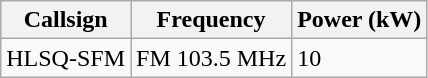<table class="wikitable">
<tr>
<th>Callsign</th>
<th>Frequency</th>
<th>Power (kW)</th>
</tr>
<tr>
<td>HLSQ-SFM</td>
<td>FM 103.5 MHz</td>
<td>10</td>
</tr>
</table>
